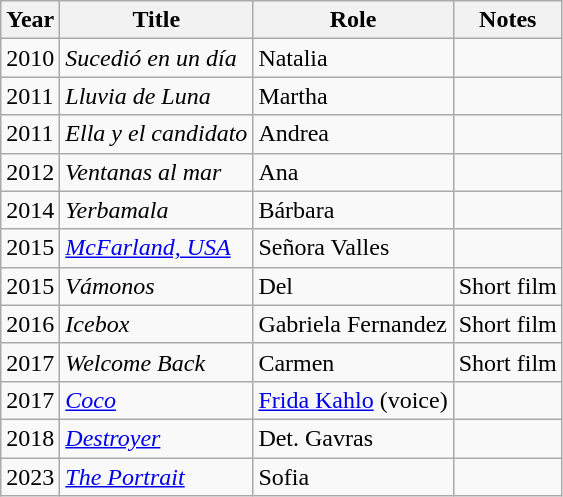<table class="wikitable sortable">
<tr>
<th>Year</th>
<th>Title</th>
<th>Role</th>
<th class="unsortable">Notes</th>
</tr>
<tr>
<td>2010</td>
<td><em>Sucedió en un día</em></td>
<td>Natalia</td>
<td></td>
</tr>
<tr>
<td>2011</td>
<td><em>Lluvia de Luna</em></td>
<td>Martha</td>
<td></td>
</tr>
<tr>
<td>2011</td>
<td><em>Ella y el candidato</em></td>
<td>Andrea</td>
<td></td>
</tr>
<tr>
<td>2012</td>
<td><em>Ventanas al mar</em></td>
<td>Ana</td>
<td></td>
</tr>
<tr>
<td>2014</td>
<td><em>Yerbamala</em></td>
<td>Bárbara</td>
<td></td>
</tr>
<tr>
<td>2015</td>
<td><em><a href='#'>McFarland, USA</a></em></td>
<td>Señora Valles</td>
<td></td>
</tr>
<tr>
<td>2015</td>
<td><em>Vámonos</em></td>
<td>Del</td>
<td>Short film</td>
</tr>
<tr>
<td>2016</td>
<td><em>Icebox</em></td>
<td>Gabriela Fernandez</td>
<td>Short film</td>
</tr>
<tr>
<td>2017</td>
<td><em>Welcome Back</em></td>
<td>Carmen</td>
<td>Short film</td>
</tr>
<tr>
<td>2017</td>
<td><em><a href='#'>Coco</a></em></td>
<td><a href='#'>Frida Kahlo</a> (voice)</td>
<td></td>
</tr>
<tr>
<td>2018</td>
<td><em><a href='#'>Destroyer</a></em></td>
<td>Det. Gavras</td>
<td></td>
</tr>
<tr>
<td>2023</td>
<td><em><a href='#'>The Portrait</a></em></td>
<td>Sofia</td>
<td></td>
</tr>
</table>
